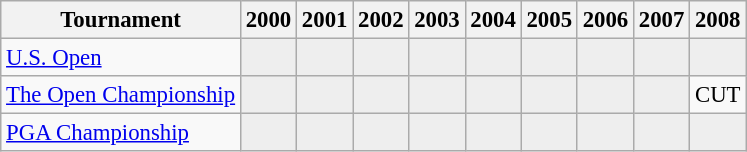<table class="wikitable" style="font-size:95%;text-align:center;">
<tr>
<th>Tournament</th>
<th>2000</th>
<th>2001</th>
<th>2002</th>
<th>2003</th>
<th>2004</th>
<th>2005</th>
<th>2006</th>
<th>2007</th>
<th>2008</th>
</tr>
<tr>
<td align=left><a href='#'>U.S. Open</a></td>
<td style="background:#eeeeee;"></td>
<td style="background:#eeeeee;"></td>
<td style="background:#eeeeee;"></td>
<td style="background:#eeeeee;"></td>
<td style="background:#eeeeee;"></td>
<td style="background:#eeeeee;"></td>
<td style="background:#eeeeee;"></td>
<td style="background:#eeeeee;"></td>
<td style="background:#eeeeee;"></td>
</tr>
<tr>
<td align=left><a href='#'>The Open Championship</a></td>
<td style="background:#eeeeee;"></td>
<td style="background:#eeeeee;"></td>
<td style="background:#eeeeee;"></td>
<td style="background:#eeeeee;"></td>
<td style="background:#eeeeee;"></td>
<td style="background:#eeeeee;"></td>
<td style="background:#eeeeee;"></td>
<td style="background:#eeeeee;"></td>
<td>CUT</td>
</tr>
<tr>
<td align=left><a href='#'>PGA Championship</a></td>
<td style="background:#eeeeee;"></td>
<td style="background:#eeeeee;"></td>
<td style="background:#eeeeee;"></td>
<td style="background:#eeeeee;"></td>
<td style="background:#eeeeee;"></td>
<td style="background:#eeeeee;"></td>
<td style="background:#eeeeee;"></td>
<td style="background:#eeeeee;"></td>
<td style="background:#eeeeee;"></td>
</tr>
</table>
